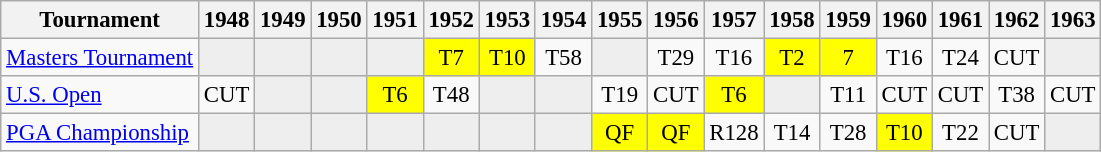<table class="wikitable" style="font-size:95%;text-align:center;">
<tr>
<th>Tournament</th>
<th>1948</th>
<th>1949</th>
<th>1950</th>
<th>1951</th>
<th>1952</th>
<th>1953</th>
<th>1954</th>
<th>1955</th>
<th>1956</th>
<th>1957</th>
<th>1958</th>
<th>1959</th>
<th>1960</th>
<th>1961</th>
<th>1962</th>
<th>1963</th>
</tr>
<tr>
<td align=left><a href='#'>Masters Tournament</a></td>
<td style="background:#eeeeee;"></td>
<td style="background:#eeeeee;"></td>
<td style="background:#eeeeee;"></td>
<td style="background:#eeeeee;"></td>
<td style="background:yellow;">T7</td>
<td style="background:yellow;">T10</td>
<td>T58</td>
<td style="background:#eeeeee;"></td>
<td>T29</td>
<td>T16</td>
<td style="background:yellow;">T2</td>
<td style="background:yellow;">7</td>
<td>T16</td>
<td>T24</td>
<td>CUT</td>
<td style="background:#eeeeee;"></td>
</tr>
<tr>
<td align=left><a href='#'>U.S. Open</a></td>
<td>CUT</td>
<td style="background:#eeeeee;"></td>
<td style="background:#eeeeee;"></td>
<td style="background:yellow;">T6</td>
<td>T48</td>
<td style="background:#eeeeee;"></td>
<td style="background:#eeeeee;"></td>
<td>T19</td>
<td>CUT</td>
<td style="background:yellow;">T6</td>
<td style="background:#eeeeee;"></td>
<td>T11</td>
<td>CUT</td>
<td>CUT</td>
<td>T38</td>
<td>CUT</td>
</tr>
<tr>
<td align=left><a href='#'>PGA Championship</a></td>
<td style="background:#eeeeee;"></td>
<td style="background:#eeeeee;"></td>
<td style="background:#eeeeee;"></td>
<td style="background:#eeeeee;"></td>
<td style="background:#eeeeee;"></td>
<td style="background:#eeeeee;"></td>
<td style="background:#eeeeee;"></td>
<td style="background:yellow;">QF</td>
<td style="background:yellow;">QF</td>
<td>R128</td>
<td>T14</td>
<td>T28</td>
<td style="background:yellow;">T10</td>
<td>T22</td>
<td>CUT</td>
<td style="background:#eeeeee;"></td>
</tr>
</table>
